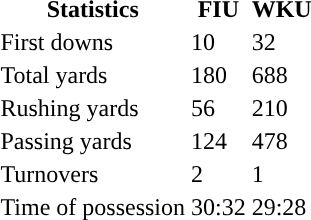<table class="wiki table">
<tr>
<th>Statistics</th>
<th>FIU</th>
<th>WKU</th>
</tr>
<tr>
<td>First downs</td>
<td>10</td>
<td>32</td>
</tr>
<tr>
<td>Total yards</td>
<td>180</td>
<td>688</td>
</tr>
<tr>
<td>Rushing yards</td>
<td>56</td>
<td>210</td>
</tr>
<tr>
<td>Passing yards</td>
<td>124</td>
<td>478</td>
</tr>
<tr>
<td>Turnovers</td>
<td>2</td>
<td>1</td>
</tr>
<tr>
<td>Time of possession</td>
<td>30:32</td>
<td>29:28</td>
</tr>
<tr>
</tr>
</table>
